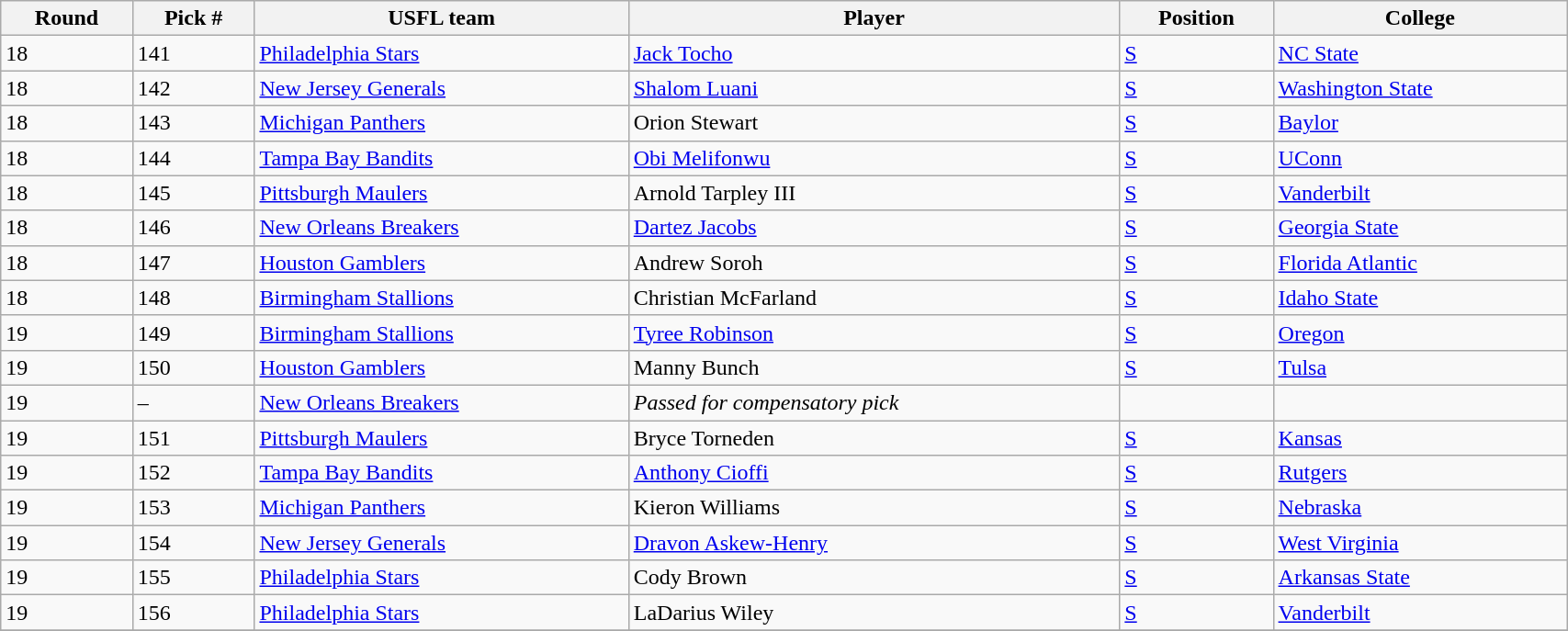<table class="wikitable sortable sortable" style="width: 90%">
<tr>
<th>Round</th>
<th>Pick #</th>
<th>USFL team</th>
<th>Player</th>
<th>Position</th>
<th>College</th>
</tr>
<tr>
<td>18</td>
<td>141</td>
<td><a href='#'>Philadelphia Stars</a></td>
<td><a href='#'>Jack Tocho</a></td>
<td><a href='#'>S</a></td>
<td><a href='#'>NC State</a></td>
</tr>
<tr>
<td>18</td>
<td>142</td>
<td><a href='#'>New Jersey Generals</a></td>
<td><a href='#'>Shalom Luani</a></td>
<td><a href='#'>S</a></td>
<td><a href='#'>Washington State</a></td>
</tr>
<tr>
<td>18</td>
<td>143</td>
<td><a href='#'>Michigan Panthers</a></td>
<td>Orion Stewart</td>
<td><a href='#'>S</a></td>
<td><a href='#'>Baylor</a></td>
</tr>
<tr>
<td>18</td>
<td>144</td>
<td><a href='#'>Tampa Bay Bandits</a></td>
<td><a href='#'>Obi Melifonwu</a></td>
<td><a href='#'>S</a></td>
<td><a href='#'>UConn</a></td>
</tr>
<tr>
<td>18</td>
<td>145</td>
<td><a href='#'>Pittsburgh Maulers</a></td>
<td>Arnold Tarpley III</td>
<td><a href='#'>S</a></td>
<td><a href='#'>Vanderbilt</a></td>
</tr>
<tr>
<td>18</td>
<td>146</td>
<td><a href='#'>New Orleans Breakers</a></td>
<td><a href='#'>Dartez Jacobs</a></td>
<td><a href='#'>S</a></td>
<td><a href='#'>Georgia State</a></td>
</tr>
<tr>
<td>18</td>
<td>147</td>
<td><a href='#'>Houston Gamblers</a></td>
<td>Andrew Soroh</td>
<td><a href='#'>S</a></td>
<td><a href='#'>Florida Atlantic</a></td>
</tr>
<tr>
<td>18</td>
<td>148</td>
<td><a href='#'>Birmingham Stallions</a></td>
<td>Christian McFarland</td>
<td><a href='#'>S</a></td>
<td><a href='#'>Idaho State</a></td>
</tr>
<tr>
<td>19</td>
<td>149</td>
<td><a href='#'>Birmingham Stallions</a></td>
<td><a href='#'>Tyree Robinson</a></td>
<td><a href='#'>S</a></td>
<td><a href='#'>Oregon</a></td>
</tr>
<tr>
<td>19</td>
<td>150</td>
<td><a href='#'>Houston Gamblers</a></td>
<td>Manny Bunch</td>
<td><a href='#'>S</a></td>
<td><a href='#'>Tulsa</a></td>
</tr>
<tr>
<td>19</td>
<td>–</td>
<td><a href='#'>New Orleans Breakers</a></td>
<td><em>Passed for compensatory pick</em></td>
<td></td>
<td></td>
</tr>
<tr>
<td>19</td>
<td>151</td>
<td><a href='#'>Pittsburgh Maulers</a></td>
<td>Bryce Torneden</td>
<td><a href='#'>S</a></td>
<td><a href='#'>Kansas</a></td>
</tr>
<tr>
<td>19</td>
<td>152</td>
<td><a href='#'>Tampa Bay Bandits</a></td>
<td><a href='#'>Anthony Cioffi</a></td>
<td><a href='#'>S</a></td>
<td><a href='#'>Rutgers</a></td>
</tr>
<tr>
<td>19</td>
<td>153</td>
<td><a href='#'>Michigan Panthers</a></td>
<td>Kieron Williams</td>
<td><a href='#'>S</a></td>
<td><a href='#'>Nebraska</a></td>
</tr>
<tr>
<td>19</td>
<td>154</td>
<td><a href='#'>New Jersey Generals</a></td>
<td><a href='#'>Dravon Askew-Henry</a></td>
<td><a href='#'>S</a></td>
<td><a href='#'>West Virginia</a></td>
</tr>
<tr>
<td>19</td>
<td>155</td>
<td><a href='#'>Philadelphia Stars</a></td>
<td>Cody Brown</td>
<td><a href='#'>S</a></td>
<td><a href='#'>Arkansas State</a></td>
</tr>
<tr>
<td>19</td>
<td>156</td>
<td><a href='#'>Philadelphia Stars</a></td>
<td>LaDarius Wiley</td>
<td><a href='#'>S</a></td>
<td><a href='#'>Vanderbilt</a></td>
</tr>
<tr>
</tr>
</table>
